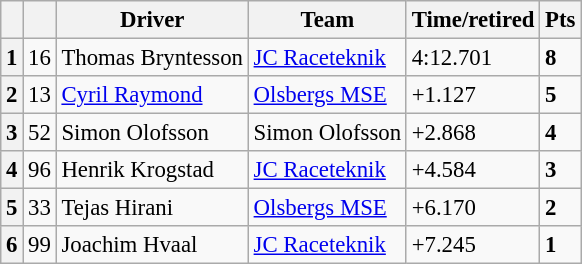<table class=wikitable style="font-size:95%">
<tr>
<th></th>
<th></th>
<th>Driver</th>
<th>Team</th>
<th>Time/retired</th>
<th>Pts</th>
</tr>
<tr>
<th>1</th>
<td>16</td>
<td> Thomas Bryntesson</td>
<td><a href='#'>JC Raceteknik</a></td>
<td>4:12.701</td>
<td><strong>8</strong></td>
</tr>
<tr>
<th>2</th>
<td>13</td>
<td> <a href='#'>Cyril Raymond</a></td>
<td><a href='#'>Olsbergs MSE</a></td>
<td>+1.127</td>
<td><strong>5</strong></td>
</tr>
<tr>
<th>3</th>
<td>52</td>
<td> Simon Olofsson</td>
<td>Simon Olofsson</td>
<td>+2.868</td>
<td><strong>4</strong></td>
</tr>
<tr>
<th>4</th>
<td>96</td>
<td> Henrik Krogstad</td>
<td><a href='#'>JC Raceteknik</a></td>
<td>+4.584</td>
<td><strong>3</strong></td>
</tr>
<tr>
<th>5</th>
<td>33</td>
<td> Tejas Hirani</td>
<td><a href='#'>Olsbergs MSE</a></td>
<td>+6.170</td>
<td><strong>2</strong></td>
</tr>
<tr>
<th>6</th>
<td>99</td>
<td> Joachim Hvaal</td>
<td><a href='#'>JC Raceteknik</a></td>
<td>+7.245</td>
<td><strong>1</strong></td>
</tr>
</table>
